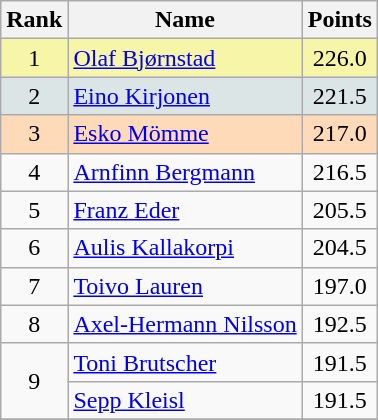<table class="wikitable sortable">
<tr>
<th align=Center>Rank</th>
<th>Name</th>
<th>Points</th>
</tr>
<tr style="background:#F7F6A8">
<td align=center>1</td>
<td> <a href='#'>Olaf Bjørnstad</a></td>
<td align=center>226.0</td>
</tr>
<tr style="background: #DCE5E5;">
<td align=center>2</td>
<td> <a href='#'>Eino Kirjonen</a></td>
<td align=center>221.5</td>
</tr>
<tr style="background: #FFDAB9;">
<td align=center>3</td>
<td> <a href='#'>Esko Mömme</a></td>
<td align=center>217.0</td>
</tr>
<tr>
<td align=center>4</td>
<td> <a href='#'>Arnfinn Bergmann</a></td>
<td align=center>216.5</td>
</tr>
<tr>
<td align=center>5</td>
<td> <a href='#'>Franz Eder</a></td>
<td align=center>205.5</td>
</tr>
<tr>
<td align=center>6</td>
<td> <a href='#'>Aulis Kallakorpi</a></td>
<td align=center>204.5</td>
</tr>
<tr>
<td align=center>7</td>
<td> <a href='#'>Toivo Lauren</a></td>
<td align=center>197.0</td>
</tr>
<tr>
<td align=center>8</td>
<td> <a href='#'>Axel-Hermann Nilsson</a></td>
<td align=center>192.5</td>
</tr>
<tr>
<td rowspan=2 align=center>9</td>
<td> <a href='#'>Toni Brutscher</a></td>
<td align=center>191.5</td>
</tr>
<tr>
<td> <a href='#'>Sepp Kleisl</a></td>
<td align=center>191.5</td>
</tr>
<tr>
</tr>
</table>
